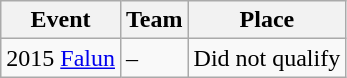<table class="wikitable">
<tr>
<th>Event</th>
<th>Team</th>
<th>Place</th>
</tr>
<tr>
<td>2015  <a href='#'>Falun</a></td>
<td>–</td>
<td>Did not qualify</td>
</tr>
</table>
